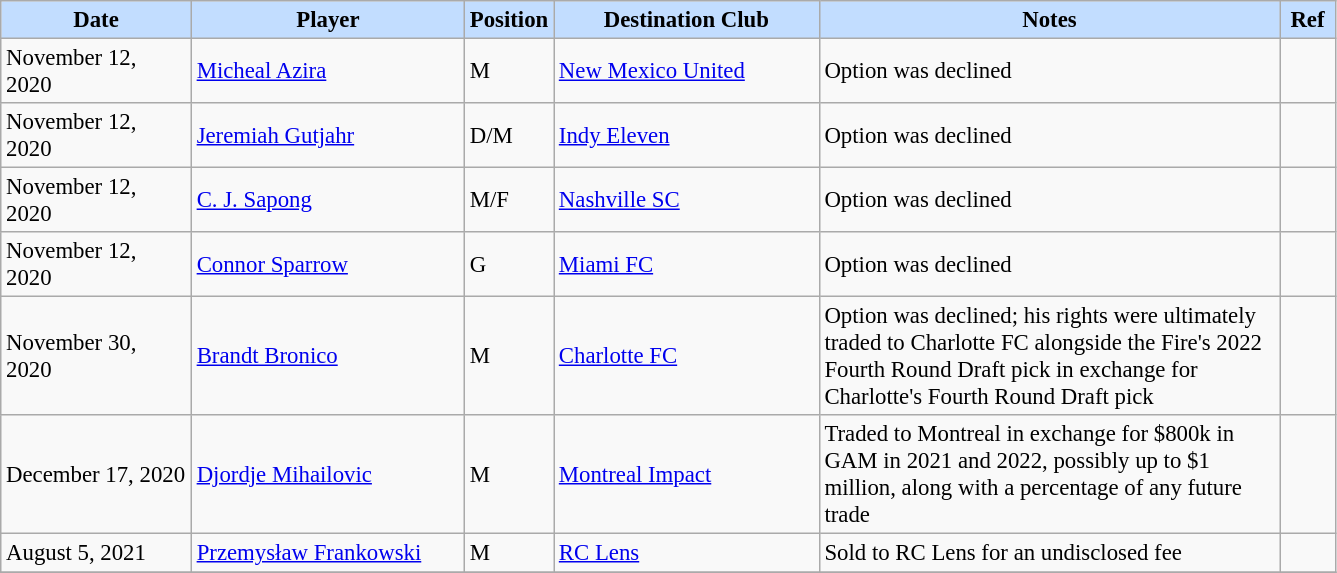<table class="wikitable" style="text-align:left; font-size:95%;">
<tr>
<th style="background:#c2ddff; width:120px;">Date</th>
<th style="background:#c2ddff; width:175px;">Player</th>
<th style="background:#c2ddff; width:50px;">Position</th>
<th style="background:#c2ddff; width:170px;">Destination Club</th>
<th style="background:#c2ddff; width:300px;">Notes</th>
<th style="background:#c2ddff; width:30px;">Ref</th>
</tr>
<tr>
<td>November 12, 2020</td>
<td> <a href='#'>Micheal Azira</a></td>
<td>M</td>
<td> <a href='#'>New Mexico United</a></td>
<td>Option was declined</td>
<td></td>
</tr>
<tr>
<td>November 12, 2020</td>
<td> <a href='#'>Jeremiah Gutjahr</a></td>
<td>D/M</td>
<td> <a href='#'>Indy Eleven</a></td>
<td>Option was declined</td>
<td></td>
</tr>
<tr>
<td>November 12, 2020</td>
<td> <a href='#'>C. J. Sapong</a></td>
<td>M/F</td>
<td> <a href='#'>Nashville SC</a></td>
<td>Option was declined</td>
<td></td>
</tr>
<tr>
<td>November 12, 2020</td>
<td> <a href='#'>Connor Sparrow</a></td>
<td>G</td>
<td> <a href='#'>Miami FC</a></td>
<td>Option was declined</td>
<td></td>
</tr>
<tr>
<td>November 30, 2020</td>
<td> <a href='#'>Brandt Bronico</a></td>
<td>M</td>
<td> <a href='#'>Charlotte FC</a></td>
<td>Option was declined; his rights were ultimately traded to Charlotte FC alongside the Fire's 2022 Fourth Round Draft pick in exchange for Charlotte's Fourth Round Draft pick</td>
<td></td>
</tr>
<tr>
<td>December 17, 2020</td>
<td> <a href='#'>Djordje Mihailovic</a></td>
<td>M</td>
<td> <a href='#'>Montreal Impact</a></td>
<td>Traded to Montreal in exchange for $800k in GAM in 2021 and 2022, possibly up to $1 million, along with a percentage of any future trade</td>
<td></td>
</tr>
<tr>
<td>August 5, 2021</td>
<td> <a href='#'>Przemysław Frankowski</a></td>
<td>M</td>
<td> <a href='#'>RC Lens</a></td>
<td>Sold to RC Lens for an undisclosed fee</td>
<td></td>
</tr>
<tr>
</tr>
</table>
